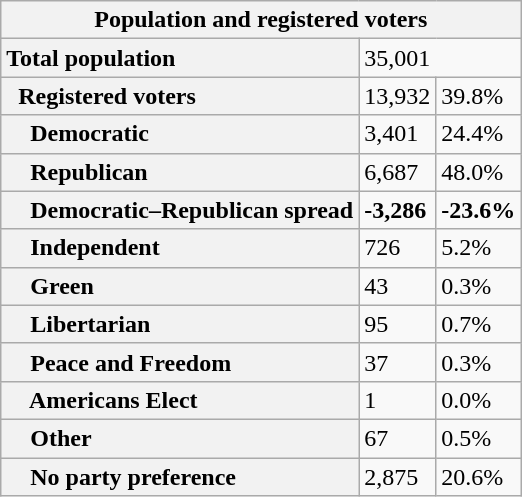<table class="wikitable collapsible collapsed">
<tr>
<th colspan="3">Population and registered voters</th>
</tr>
<tr>
<th scope="row" style="text-align: left;">Total population</th>
<td colspan="2">35,001</td>
</tr>
<tr>
<th scope="row" style="text-align: left;">  Registered voters</th>
<td>13,932</td>
<td>39.8%</td>
</tr>
<tr>
<th scope="row" style="text-align: left;">    Democratic</th>
<td>3,401</td>
<td>24.4%</td>
</tr>
<tr>
<th scope="row" style="text-align: left;">    Republican</th>
<td>6,687</td>
<td>48.0%</td>
</tr>
<tr>
<th scope="row" style="text-align: left;">    Democratic–Republican spread</th>
<td><span><strong>-3,286</strong></span></td>
<td><span><strong>-23.6%</strong></span></td>
</tr>
<tr>
<th scope="row" style="text-align: left;">    Independent</th>
<td>726</td>
<td>5.2%</td>
</tr>
<tr>
<th scope="row" style="text-align: left;">    Green</th>
<td>43</td>
<td>0.3%</td>
</tr>
<tr>
<th scope="row" style="text-align: left;">    Libertarian</th>
<td>95</td>
<td>0.7%</td>
</tr>
<tr>
<th scope="row" style="text-align: left;">    Peace and Freedom</th>
<td>37</td>
<td>0.3%</td>
</tr>
<tr>
<th scope="row" style="text-align: left;">    Americans Elect</th>
<td>1</td>
<td>0.0%</td>
</tr>
<tr>
<th scope="row" style="text-align: left;">    Other</th>
<td>67</td>
<td>0.5%</td>
</tr>
<tr>
<th scope="row" style="text-align: left;">    No party preference</th>
<td>2,875</td>
<td>20.6%</td>
</tr>
</table>
